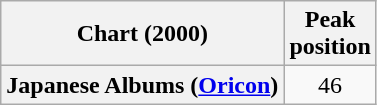<table class="wikitable plainrowheaders" style="text-align:center;" border="1">
<tr>
<th scope="col">Chart (2000)</th>
<th scope="col">Peak<br>position</th>
</tr>
<tr>
<th scope="row">Japanese Albums (<a href='#'>Oricon</a>)</th>
<td>46</td>
</tr>
</table>
